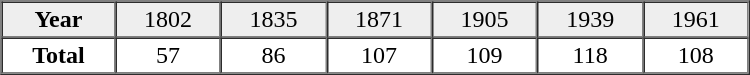<table border="1" cellpadding="2" cellspacing="0" width="500">
<tr bgcolor="#eeeeee" align="center">
<td><strong>Year</strong></td>
<td>1802</td>
<td>1835</td>
<td>1871</td>
<td>1905</td>
<td>1939</td>
<td>1961</td>
</tr>
<tr align="center">
<td><strong>Total</strong></td>
<td>57</td>
<td>86</td>
<td>107</td>
<td>109</td>
<td>118</td>
<td>108</td>
</tr>
</table>
